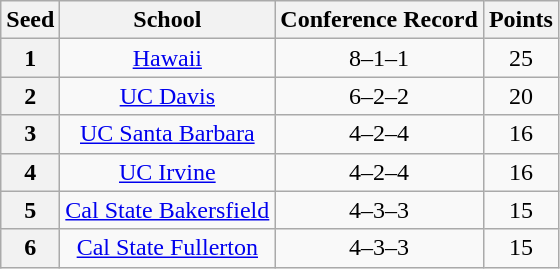<table class="wikitable" style="text-align:center">
<tr>
<th>Seed</th>
<th>School</th>
<th>Conference Record</th>
<th>Points</th>
</tr>
<tr>
<th>1</th>
<td><a href='#'>Hawaii</a></td>
<td>8–1–1</td>
<td>25</td>
</tr>
<tr>
<th>2</th>
<td><a href='#'>UC Davis</a></td>
<td>6–2–2</td>
<td>20</td>
</tr>
<tr>
<th>3</th>
<td><a href='#'>UC Santa Barbara</a></td>
<td>4–2–4</td>
<td>16</td>
</tr>
<tr>
<th>4</th>
<td><a href='#'>UC Irvine</a></td>
<td>4–2–4</td>
<td>16</td>
</tr>
<tr>
<th>5</th>
<td><a href='#'>Cal State Bakersfield</a></td>
<td>4–3–3</td>
<td>15</td>
</tr>
<tr>
<th>6</th>
<td><a href='#'>Cal State Fullerton</a></td>
<td>4–3–3</td>
<td>15</td>
</tr>
</table>
